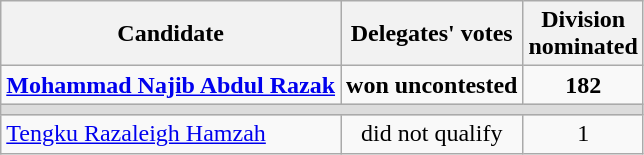<table class=wikitable>
<tr>
<th>Candidate</th>
<th>Delegates' votes</th>
<th>Division<br>nominated</th>
</tr>
<tr>
<td><strong><a href='#'>Mohammad Najib Abdul Razak</a></strong></td>
<td align=center><strong>won uncontested</strong></td>
<td align=center><strong>182</strong></td>
</tr>
<tr>
<td colspan=3 bgcolor=dcdcdc></td>
</tr>
<tr>
<td><a href='#'>Tengku Razaleigh Hamzah</a></td>
<td align=center>did not qualify</td>
<td align=center>1</td>
</tr>
</table>
